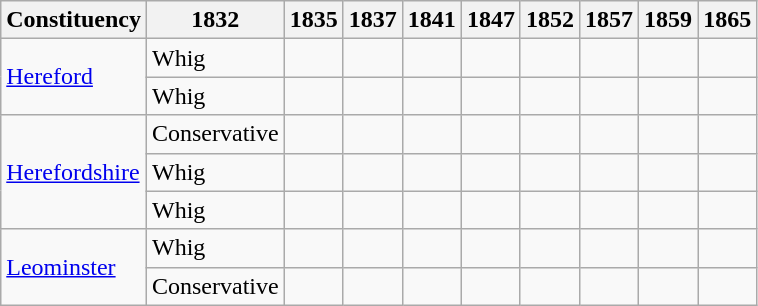<table class=wikitable sortable>
<tr>
<th>Constituency</th>
<th>1832</th>
<th>1835</th>
<th>1837</th>
<th>1841</th>
<th>1847</th>
<th>1852</th>
<th>1857</th>
<th>1859</th>
<th>1865</th>
</tr>
<tr>
<td rowspan=2><a href='#'>Hereford</a></td>
<td bgcolor=>Whig</td>
<td></td>
<td></td>
<td></td>
<td></td>
<td></td>
<td></td>
<td></td>
<td></td>
</tr>
<tr>
<td bgcolor=>Whig</td>
<td></td>
<td></td>
<td></td>
<td></td>
<td></td>
<td></td>
<td></td>
<td></td>
</tr>
<tr>
<td rowspan=3><a href='#'>Herefordshire</a></td>
<td bgcolor=>Conservative</td>
<td></td>
<td></td>
<td></td>
<td></td>
<td></td>
<td></td>
<td></td>
<td></td>
</tr>
<tr>
<td bgcolor=>Whig</td>
<td></td>
<td></td>
<td></td>
<td></td>
<td></td>
<td></td>
<td></td>
<td></td>
</tr>
<tr>
<td bgcolor=>Whig</td>
<td></td>
<td></td>
<td></td>
<td></td>
<td></td>
<td></td>
<td></td>
<td></td>
</tr>
<tr>
<td rowspan=2><a href='#'>Leominster</a></td>
<td bgcolor=>Whig</td>
<td></td>
<td></td>
<td></td>
<td></td>
<td></td>
<td></td>
<td></td>
<td></td>
</tr>
<tr>
<td bgcolor=>Conservative</td>
<td></td>
<td></td>
<td></td>
<td></td>
<td></td>
<td></td>
<td></td>
<td></td>
</tr>
</table>
